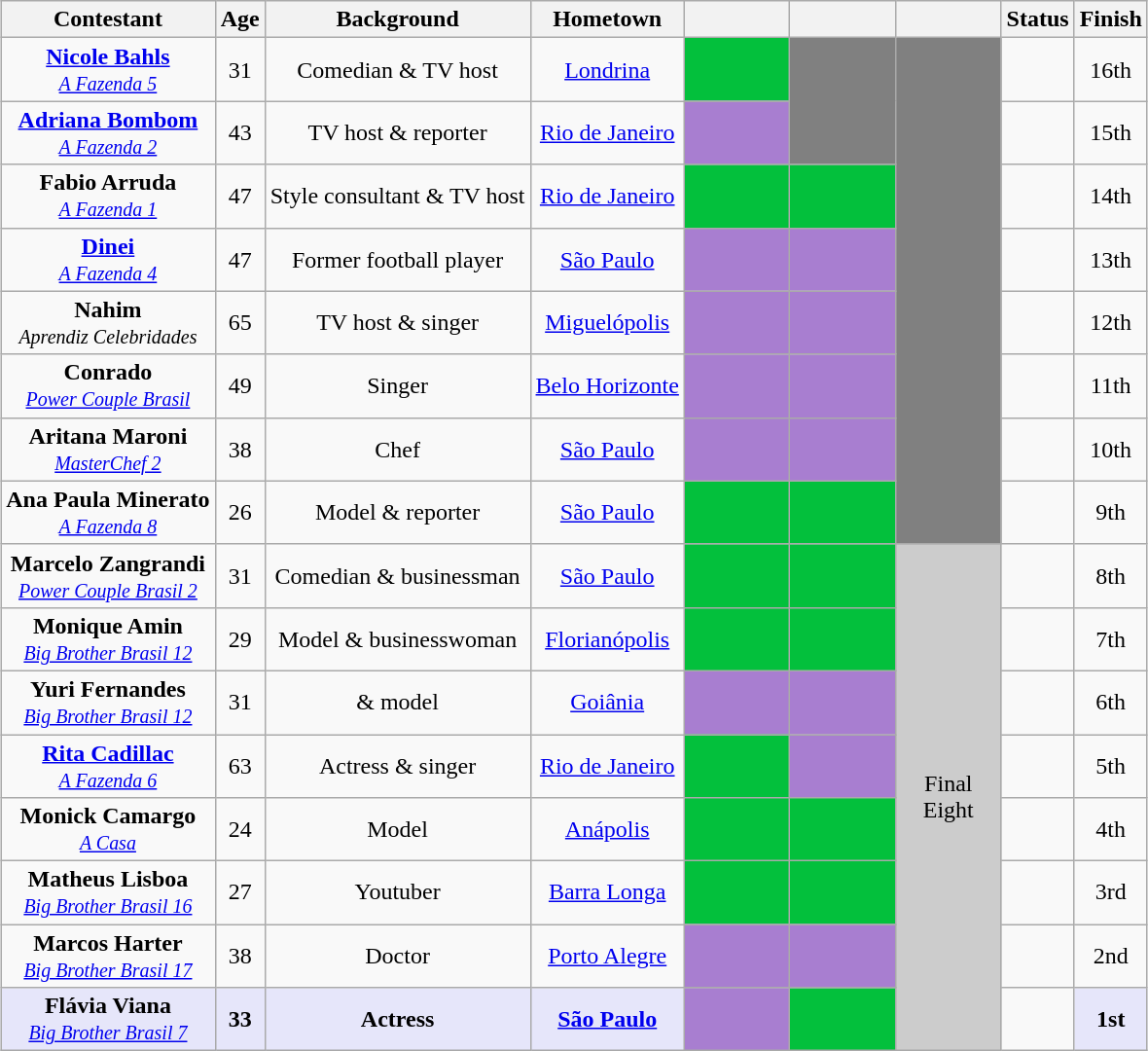<table class= "wikitable sortable" style="text-align: center; margin:auto; align: center">
<tr>
<th>Contestant</th>
<th>Age</th>
<th>Background</th>
<th>Hometown</th>
<th width=65></th>
<th width=65></th>
<th width=65></th>
<th>Status</th>
<th>Finish</th>
</tr>
<tr>
<td><strong><a href='#'>Nicole Bahls</a></strong><br><small><em><a href='#'>A Fazenda 5</a></em></small></td>
<td>31</td>
<td>Comedian & TV host</td>
<td><a href='#'>Londrina</a></td>
<td bgcolor=03C03C><div></div></td>
<td bgcolor=gray rowspan=2></td>
<td bgcolor=gray rowspan=8></td>
<td><div> <br> </div></td>
<td><div>16th</div></td>
</tr>
<tr>
<td><strong><a href='#'>Adriana Bombom</a></strong><br><small><em><a href='#'>A Fazenda 2</a></em></small></td>
<td>43</td>
<td>TV host & reporter</td>
<td><a href='#'>Rio de Janeiro</a></td>
<td bgcolor=A87ED0><div></div></td>
<td><div> <br> </div></td>
<td><div>15th</div></td>
</tr>
<tr>
<td><strong>Fabio Arruda</strong><br><small><em><a href='#'>A Fazenda 1</a></em></small></td>
<td>47</td>
<td>Style consultant & TV host</td>
<td><a href='#'>Rio de Janeiro</a></td>
<td bgcolor=03C03C><div></div></td>
<td bgcolor=03C03C><div></div></td>
<td><div> <br> </div></td>
<td><div>14th</div></td>
</tr>
<tr>
<td><strong><a href='#'>Dinei</a></strong><br><small><em><a href='#'>A Fazenda 4</a></em></small></td>
<td>47</td>
<td>Former football player</td>
<td><a href='#'>São Paulo</a></td>
<td bgcolor=A87ED0><div></div></td>
<td bgcolor=A87ED0><div></div></td>
<td><div> <br> </div></td>
<td><div>13th</div></td>
</tr>
<tr>
<td nowrap><strong>Nahim</strong><br><small><em>Aprendiz Celebridades</em></small></td>
<td>65</td>
<td>TV host & singer</td>
<td><a href='#'>Miguelópolis</a></td>
<td bgcolor=A87ED0><div></div></td>
<td bgcolor=A87ED0><div></div></td>
<td><div> <br> </div></td>
<td><div>12th</div></td>
</tr>
<tr>
<td><strong>Conrado</strong><br><small><em><a href='#'>Power Couple Brasil</a></em></small></td>
<td>49</td>
<td>Singer</td>
<td><a href='#'>Belo Horizonte</a></td>
<td bgcolor=A87ED0><div></div></td>
<td bgcolor=A87ED0><div></div></td>
<td><div> <br> </div></td>
<td><div>11th</div></td>
</tr>
<tr>
<td><strong>Aritana Maroni</strong><br><small><em><a href='#'>MasterChef 2</a></em></small></td>
<td>38</td>
<td>Chef</td>
<td><a href='#'>São Paulo</a></td>
<td bgcolor=A87ED0><div></div></td>
<td bgcolor=A87ED0><div></div></td>
<td><div> <br> </div></td>
<td><div>10th</div></td>
</tr>
<tr>
<td><strong>Ana Paula Minerato</strong><br><small><em><a href='#'>A Fazenda 8</a></em></small></td>
<td>26</td>
<td>Model & reporter</td>
<td><a href='#'>São Paulo</a></td>
<td bgcolor=03C03C><div></div></td>
<td bgcolor=03C03C><div></div></td>
<td><div> <br> </div></td>
<td><div>9th</div></td>
</tr>
<tr>
<td><strong>Marcelo Zangrandi</strong><br><small><em><a href='#'>Power Couple Brasil 2</a></em></small></td>
<td>31</td>
<td>Comedian & businessman</td>
<td><a href='#'>São Paulo</a></td>
<td bgcolor=03C03C><div></div></td>
<td bgcolor=03C03C><div></div></td>
<td bgcolor="CCCCCC" rowspan=8><div>Final Eight</div></td>
<td><div> <br> </div></td>
<td><div>8th</div></td>
</tr>
<tr>
<td><strong>Monique Amin</strong><br><small><em><a href='#'>Big Brother Brasil 12</a></em></small></td>
<td>29</td>
<td>Model & businesswoman</td>
<td><a href='#'>Florianópolis</a></td>
<td bgcolor=03C03C><div></div></td>
<td bgcolor=03C03C><div></div></td>
<td><div> <br> </div></td>
<td><div>7th</div></td>
</tr>
<tr>
<td><strong>Yuri Fernandes</strong><br><small><em><a href='#'>Big Brother Brasil 12</a></em></small></td>
<td>31</td>
<td> & model</td>
<td><a href='#'>Goiânia</a></td>
<td bgcolor=A87ED0><div></div></td>
<td bgcolor=A87ED0><div></div></td>
<td><div> <br> </div></td>
<td><div>6th</div></td>
</tr>
<tr>
<td><strong><a href='#'>Rita Cadillac</a></strong><br><small><em><a href='#'>A Fazenda 6</a></em></small></td>
<td>63</td>
<td>Actress & singer</td>
<td><a href='#'>Rio de Janeiro</a></td>
<td bgcolor=03C03C><div></div></td>
<td bgcolor=A87ED0><div></div></td>
<td><div> <br> </div></td>
<td><div>5th</div></td>
</tr>
<tr>
<td><strong>Monick Camargo</strong><br><small><em><a href='#'>A Casa</a></em></small></td>
<td>24</td>
<td>Model</td>
<td><a href='#'>Anápolis</a></td>
<td bgcolor=03C03C><div></div></td>
<td bgcolor=03C03C><div></div></td>
<td><div> <br> </div></td>
<td><div>4th</div></td>
</tr>
<tr>
<td><strong>Matheus Lisboa</strong><br><small><em><a href='#'>Big Brother Brasil 16</a></em></small></td>
<td>27</td>
<td>Youtuber</td>
<td><a href='#'>Barra Longa</a></td>
<td bgcolor=03C03C><div></div></td>
<td bgcolor=03C03C><div></div></td>
<td><div> <br> </div></td>
<td><div>3rd</div></td>
</tr>
<tr>
<td><strong>Marcos Harter</strong><br><small><em><a href='#'>Big Brother Brasil 17</a></em></small></td>
<td>38</td>
<td>Doctor</td>
<td><a href='#'>Porto Alegre</a></td>
<td bgcolor=A87ED0><div></div></td>
<td bgcolor=A87ED0><div></div></td>
<td><div> <br> </div></td>
<td><div>2nd</div></td>
</tr>
<tr>
<td bgcolor="E6E6FA"><strong>Flávia Viana</strong><br><small><em><a href='#'>Big Brother Brasil 7</a></em></small></td>
<td bgcolor="E6E6FA"><strong>33</strong></td>
<td bgcolor="E6E6FA"><strong>Actress</strong></td>
<td bgcolor="E6E6FA"><strong><a href='#'>São Paulo</a></strong></td>
<td bgcolor=A87ED0><div></div></td>
<td bgcolor=03C03C><div></div></td>
<td><div> <br> </div></td>
<td bgcolor="E6E6FA"><div><strong>1st</strong></div></td>
</tr>
</table>
